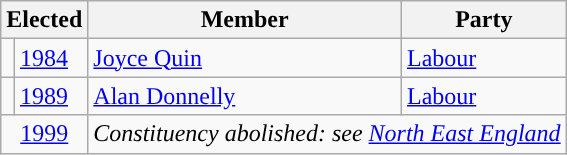<table class="wikitable">
<tr>
<th colspan = "2">Elected</th>
<th>Member</th>
<th>Party</th>
</tr>
<tr>
<td style="background-color: "></td>
<td><a href='#'>1984</a></td>
<td><a href='#'>Joyce Quin</a></td>
<td><a href='#'>Labour</a></td>
</tr>
<tr>
<td style="background-color: "></td>
<td><a href='#'>1989</a></td>
<td><a href='#'>Alan Donnelly</a></td>
<td><a href='#'>Labour</a></td>
</tr>
<tr>
<td colspan="2" align="center"><a href='#'>1999</a></td>
<td colspan="2"><em>Constituency abolished: see <a href='#'>North East England</a></em></td>
</tr>
</table>
